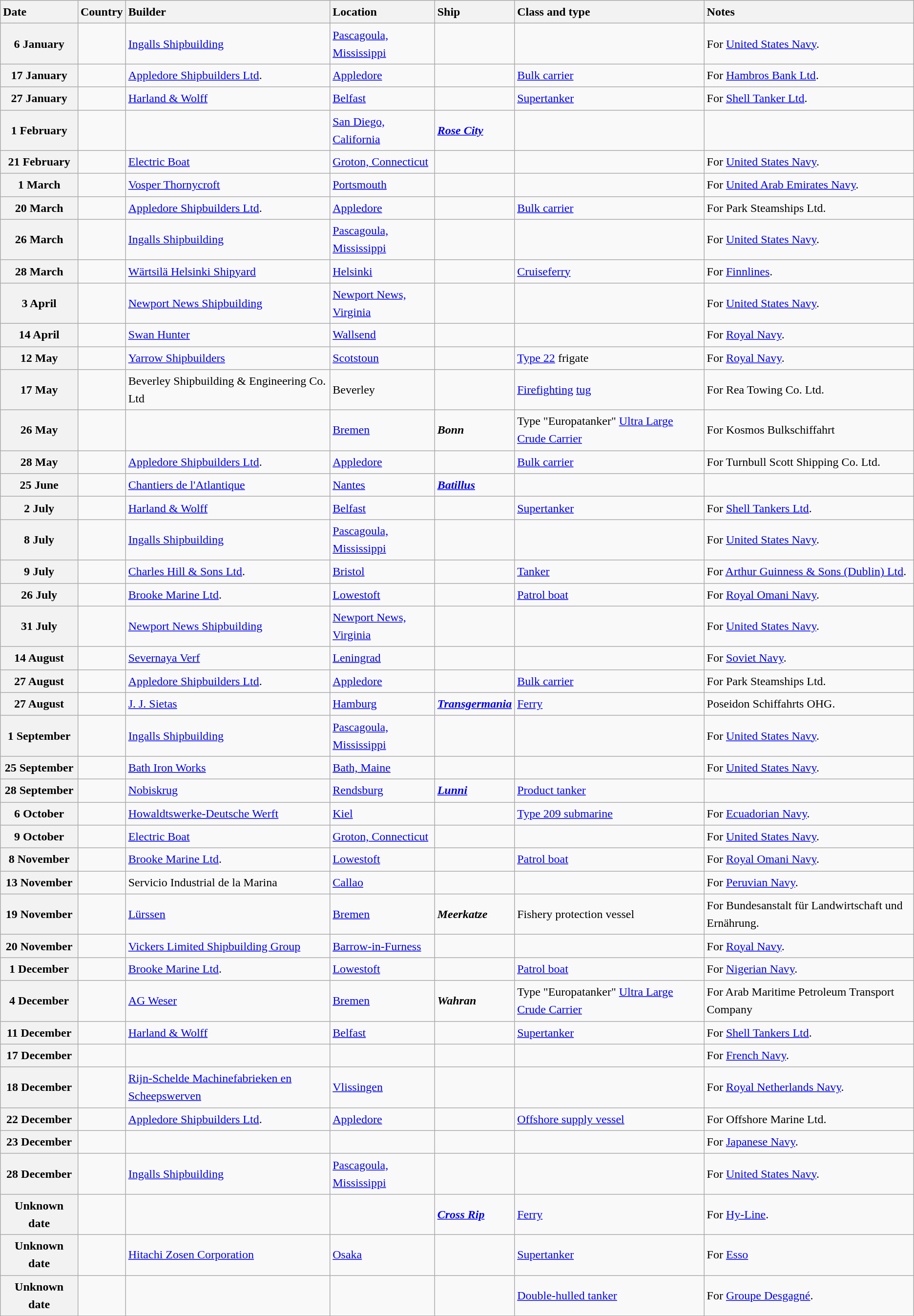<table class="wikitable sortable" style="font-size:1.00em; line-height:1.5em;">
<tr>
<th style="text-align: left;">Date</th>
<th style="text-align: left;">Country</th>
<th style="text-align: left;">Builder</th>
<th style="text-align: left;">Location</th>
<th style="text-align: left;">Ship</th>
<th style="text-align: left;">Class and type</th>
<th style="text-align: left;">Notes</th>
</tr>
<tr ---->
<th>6 January</th>
<td></td>
<td><a href='#'>Ingalls Shipbuilding</a></td>
<td><a href='#'>Pascagoula, Mississippi</a></td>
<td><strong></strong></td>
<td></td>
<td>For <a href='#'>United States Navy</a>.</td>
</tr>
<tr ---->
<th>17 January</th>
<td></td>
<td><a href='#'>Appledore Shipbuilders Ltd</a>.</td>
<td><a href='#'>Appledore</a></td>
<td><strong></strong></td>
<td><a href='#'>Bulk carrier</a></td>
<td>For <a href='#'>Hambros Bank Ltd</a>.</td>
</tr>
<tr ---->
<th>27 January</th>
<td></td>
<td><a href='#'>Harland & Wolff</a></td>
<td><a href='#'>Belfast</a></td>
<td><strong></strong></td>
<td><a href='#'>Supertanker</a></td>
<td>For <a href='#'>Shell Tanker Ltd</a>.</td>
</tr>
<tr ---->
<th>1 February</th>
<td></td>
<td></td>
<td><a href='#'>San Diego, California</a></td>
<td><strong><a href='#'><em>Rose City</em></a></strong></td>
<td></td>
<td></td>
</tr>
<tr ---->
<th>21 February</th>
<td></td>
<td><a href='#'>Electric Boat</a></td>
<td><a href='#'>Groton, Connecticut</a></td>
<td><strong></strong></td>
<td></td>
<td>For <a href='#'>United States Navy</a>.</td>
</tr>
<tr ---->
<th>1 March</th>
<td></td>
<td><a href='#'>Vosper Thornycroft</a></td>
<td><a href='#'>Portsmouth</a></td>
<td><strong></strong></td>
<td></td>
<td>For <a href='#'>United Arab Emirates Navy</a>.</td>
</tr>
<tr ---->
<th>20 March</th>
<td></td>
<td><a href='#'>Appledore Shipbuilders Ltd</a>.</td>
<td><a href='#'>Appledore</a></td>
<td><strong></strong></td>
<td><a href='#'>Bulk carrier</a></td>
<td>For Park Steamships Ltd.</td>
</tr>
<tr ---->
<th>26 March</th>
<td></td>
<td><a href='#'>Ingalls Shipbuilding</a></td>
<td><a href='#'>Pascagoula, Mississippi</a></td>
<td><strong></strong></td>
<td></td>
<td>For <a href='#'>United States Navy</a>.</td>
</tr>
<tr ---->
<th>28 March</th>
<td></td>
<td><a href='#'>Wärtsilä Helsinki Shipyard</a></td>
<td><a href='#'>Helsinki</a></td>
<td><strong></strong></td>
<td><a href='#'>Cruiseferry</a></td>
<td>For <a href='#'>Finnlines</a>.</td>
</tr>
<tr ---->
<th>3 April</th>
<td></td>
<td><a href='#'>Newport News Shipbuilding</a></td>
<td><a href='#'>Newport News, Virginia</a></td>
<td><strong></strong></td>
<td></td>
<td>For <a href='#'>United States Navy</a>.</td>
</tr>
<tr ---->
<th>14 April</th>
<td></td>
<td><a href='#'>Swan Hunter</a></td>
<td><a href='#'>Wallsend</a></td>
<td><strong></strong></td>
<td></td>
<td>For <a href='#'>Royal Navy</a>.</td>
</tr>
<tr ---->
<th>12 May</th>
<td></td>
<td><a href='#'>Yarrow Shipbuilders</a></td>
<td><a href='#'>Scotstoun</a></td>
<td><strong></strong></td>
<td><a href='#'>Type 22</a> frigate</td>
<td>For <a href='#'>Royal Navy</a>.</td>
</tr>
<tr ---->
<th>17 May</th>
<td></td>
<td>Beverley Shipbuilding & Engineering Co. Ltd</td>
<td>Beverley</td>
<td><strong></strong></td>
<td><a href='#'>Firefighting</a> <a href='#'>tug</a></td>
<td>For Rea Towing Co. Ltd.</td>
</tr>
<tr ---->
<th>26 May</th>
<td></td>
<td></td>
<td><a href='#'>Bremen</a></td>
<td><strong><em>Bonn</em></strong></td>
<td>Type "Europatanker" <a href='#'>Ultra Large Crude Carrier</a></td>
<td>For Kosmos Bulkschiffahrt</td>
</tr>
<tr ---->
<th>28 May</th>
<td></td>
<td><a href='#'>Appledore Shipbuilders Ltd</a>.</td>
<td><a href='#'>Appledore</a></td>
<td><strong></strong></td>
<td><a href='#'>Bulk carrier</a></td>
<td>For Turnbull Scott Shipping Co. Ltd.</td>
</tr>
<tr ---->
<th>25 June</th>
<td></td>
<td><a href='#'>Chantiers de l'Atlantique</a></td>
<td><a href='#'>Nantes</a></td>
<td><strong><em><a href='#'>Batillus</a></em></strong></td>
<td></td>
<td></td>
</tr>
<tr ---->
<th>2 July</th>
<td></td>
<td><a href='#'>Harland & Wolff</a></td>
<td><a href='#'>Belfast</a></td>
<td><strong></strong></td>
<td><a href='#'>Supertanker</a></td>
<td>For <a href='#'>Shell Tankers Ltd</a>.</td>
</tr>
<tr ---->
<th>8 July</th>
<td></td>
<td><a href='#'>Ingalls Shipbuilding</a></td>
<td><a href='#'>Pascagoula, Mississippi</a></td>
<td><strong></strong></td>
<td></td>
<td>For <a href='#'>United States Navy</a>.</td>
</tr>
<tr ---->
<th>9 July</th>
<td></td>
<td><a href='#'>Charles Hill & Sons Ltd</a>.</td>
<td><a href='#'>Bristol</a></td>
<td><strong></strong></td>
<td><a href='#'>Tanker</a></td>
<td>For <a href='#'>Arthur Guinness & Sons (Dublin) Ltd</a>.</td>
</tr>
<tr ---->
<th>26 July</th>
<td></td>
<td><a href='#'>Brooke Marine Ltd</a>.</td>
<td><a href='#'>Lowestoft</a></td>
<td><strong></strong></td>
<td><a href='#'>Patrol boat</a></td>
<td>For <a href='#'>Royal Omani Navy</a>.</td>
</tr>
<tr ---->
<th>31 July</th>
<td></td>
<td><a href='#'>Newport News Shipbuilding</a></td>
<td><a href='#'>Newport News, Virginia</a></td>
<td><strong></strong></td>
<td></td>
<td>For <a href='#'>United States Navy</a>.</td>
</tr>
<tr ---->
<th>14 August</th>
<td></td>
<td><a href='#'>Severnaya Verf</a></td>
<td><a href='#'>Leningrad</a></td>
<td><strong></strong></td>
<td></td>
<td>For <a href='#'>Soviet Navy</a>.</td>
</tr>
<tr ---->
<th>27 August</th>
<td></td>
<td><a href='#'>Appledore Shipbuilders Ltd</a>.</td>
<td><a href='#'>Appledore</a></td>
<td><strong></strong></td>
<td><a href='#'>Bulk carrier</a></td>
<td>For Park Steamships Ltd.</td>
</tr>
<tr ---->
<th>27 August</th>
<td></td>
<td><a href='#'>J. J. Sietas</a></td>
<td><a href='#'>Hamburg</a></td>
<td><strong><a href='#'><em>Transgermania</em></a></strong></td>
<td><a href='#'>Ferry</a></td>
<td>Poseidon Schiffahrts OHG.</td>
</tr>
<tr ---->
<th>1 September</th>
<td></td>
<td><a href='#'>Ingalls Shipbuilding</a></td>
<td><a href='#'>Pascagoula, Mississippi</a></td>
<td><strong></strong></td>
<td></td>
<td>For <a href='#'>United States Navy</a>.</td>
</tr>
<tr ---->
<th>25 September</th>
<td></td>
<td><a href='#'>Bath Iron Works</a></td>
<td><a href='#'>Bath, Maine</a></td>
<td><strong></strong></td>
<td></td>
<td>For <a href='#'>United States Navy</a>.</td>
</tr>
<tr ---->
<th>28 September</th>
<td></td>
<td><a href='#'>Nobiskrug</a></td>
<td><a href='#'>Rendsburg</a></td>
<td><strong><a href='#'><em>Lunni</em></a></strong></td>
<td><a href='#'>Product tanker</a></td>
<td></td>
</tr>
<tr ---->
<th>6 October</th>
<td></td>
<td><a href='#'>Howaldtswerke-Deutsche Werft</a></td>
<td><a href='#'>Kiel</a></td>
<td><strong></strong></td>
<td><a href='#'>Type 209 submarine</a></td>
<td>For <a href='#'>Ecuadorian Navy</a>.</td>
</tr>
<tr ---->
<th>9 October</th>
<td></td>
<td><a href='#'>Electric Boat</a></td>
<td><a href='#'>Groton, Connecticut</a></td>
<td><strong></strong></td>
<td></td>
<td>For <a href='#'>United States Navy</a>.</td>
</tr>
<tr ---->
<th>8 November</th>
<td></td>
<td><a href='#'>Brooke Marine Ltd</a>.</td>
<td><a href='#'>Lowestoft</a></td>
<td><strong></strong></td>
<td><a href='#'>Patrol boat</a></td>
<td>For <a href='#'>Royal Omani Navy</a>.</td>
</tr>
<tr ---->
<th>13 November</th>
<td></td>
<td>Servicio Industrial de la Marina</td>
<td><a href='#'>Callao</a></td>
<td><strong></strong></td>
<td></td>
<td>For <a href='#'>Peruvian Navy</a>.</td>
</tr>
<tr ---->
<th>19 November</th>
<td></td>
<td><a href='#'>Lürssen</a></td>
<td><a href='#'>Bremen</a></td>
<td><strong><em>Meerkatze</em></strong></td>
<td>Fishery protection vessel</td>
<td>For Bundesanstalt für Landwirtschaft und Ernährung.</td>
</tr>
<tr ---->
<th>20 November</th>
<td></td>
<td><a href='#'>Vickers Limited Shipbuilding Group</a></td>
<td><a href='#'>Barrow-in-Furness</a></td>
<td><strong></strong></td>
<td></td>
<td>For <a href='#'>Royal Navy</a>.</td>
</tr>
<tr ---->
<th>1 December</th>
<td></td>
<td><a href='#'>Brooke Marine Ltd</a>.</td>
<td><a href='#'>Lowestoft</a></td>
<td><strong></strong></td>
<td><a href='#'>Patrol boat</a></td>
<td>For <a href='#'>Nigerian Navy</a>.</td>
</tr>
<tr ---->
<th>4 December</th>
<td></td>
<td><a href='#'>AG Weser</a></td>
<td><a href='#'>Bremen</a></td>
<td><strong><em>Wahran</em></strong></td>
<td>Type "Europatanker" <a href='#'>Ultra Large Crude Carrier</a></td>
<td>For Arab Maritime Petroleum Transport Company</td>
</tr>
<tr ---->
<th>11 December</th>
<td></td>
<td><a href='#'>Harland & Wolff</a></td>
<td><a href='#'>Belfast</a></td>
<td><strong></strong></td>
<td><a href='#'>Supertanker</a></td>
<td>For <a href='#'>Shell Tankers Ltd</a>.</td>
</tr>
<tr ---->
<th>17 December</th>
<td></td>
<td></td>
<td></td>
<td><strong></strong></td>
<td></td>
<td>For <a href='#'>French Navy</a>.</td>
</tr>
<tr ---->
<th>18 December</th>
<td></td>
<td><a href='#'>Rijn-Schelde Machinefabrieken en Scheepswerven</a></td>
<td><a href='#'>Vlissingen</a></td>
<td><strong></strong></td>
<td></td>
<td>For <a href='#'>Royal Netherlands Navy</a>.</td>
</tr>
<tr ---->
<th>22 December</th>
<td></td>
<td><a href='#'>Appledore Shipbuilders Ltd</a>.</td>
<td><a href='#'>Appledore</a></td>
<td><strong></strong></td>
<td><a href='#'>Offshore supply vessel</a></td>
<td>For Offshore Marine Ltd.</td>
</tr>
<tr ---->
<th>23 December</th>
<td></td>
<td></td>
<td></td>
<td><strong></strong></td>
<td></td>
<td>For <a href='#'>Japanese Navy</a>.</td>
</tr>
<tr ---->
<th>28 December</th>
<td></td>
<td><a href='#'>Ingalls Shipbuilding</a></td>
<td><a href='#'>Pascagoula, Mississippi</a></td>
<td><strong></strong></td>
<td></td>
<td>For <a href='#'>United States Navy</a>.</td>
</tr>
<tr ---->
<th>Unknown date</th>
<td></td>
<td></td>
<td></td>
<td><strong><em><a href='#'>Cross Rip</a></em></strong></td>
<td><a href='#'>Ferry</a></td>
<td>For <a href='#'>Hy-Line</a>.</td>
</tr>
<tr ---->
<th>Unknown date</th>
<td></td>
<td><a href='#'>Hitachi Zosen Corporation</a></td>
<td><a href='#'>Osaka</a></td>
<td><strong></strong></td>
<td><a href='#'>Supertanker</a></td>
<td>For <a href='#'>Esso</a></td>
</tr>
<tr ---->
<th>Unknown date</th>
<td></td>
<td></td>
<td></td>
<td><strong></strong></td>
<td><a href='#'>Double-hulled tanker</a></td>
<td>For <a href='#'>Groupe Desgagné</a>.</td>
</tr>
</table>
